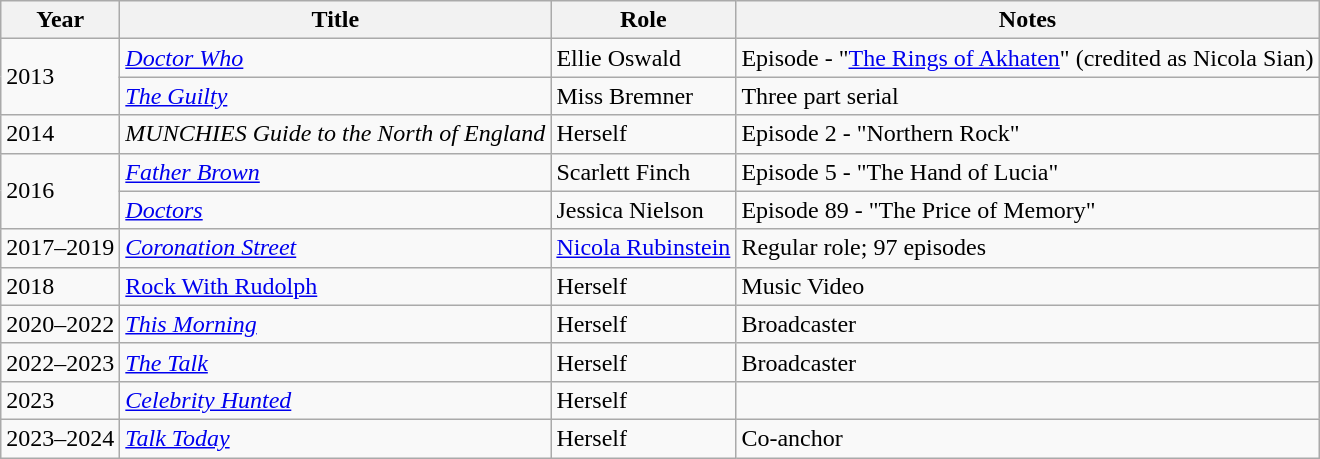<table class="wikitable sortable">
<tr>
<th>Year</th>
<th>Title</th>
<th>Role</th>
<th class="unsortable">Notes</th>
</tr>
<tr>
<td rowspan="2">2013</td>
<td><em><a href='#'>Doctor Who</a></em></td>
<td>Ellie Oswald</td>
<td>Episode - "<a href='#'>The Rings of Akhaten</a>" (credited as Nicola Sian)</td>
</tr>
<tr>
<td><em><a href='#'>The Guilty</a></em></td>
<td>Miss Bremner</td>
<td>Three part serial</td>
</tr>
<tr>
<td>2014</td>
<td><em>MUNCHIES Guide to the North of England</em></td>
<td>Herself</td>
<td>Episode 2 - "Northern Rock"</td>
</tr>
<tr>
<td rowspan="2">2016</td>
<td><em><a href='#'>Father Brown</a></em></td>
<td>Scarlett Finch</td>
<td>Episode 5 - "The Hand of Lucia"</td>
</tr>
<tr>
<td><em><a href='#'>Doctors</a></em></td>
<td>Jessica Nielson</td>
<td>Episode 89 - "The Price of Memory"</td>
</tr>
<tr>
<td>2017–2019</td>
<td><em><a href='#'>Coronation Street</a></em></td>
<td><a href='#'>Nicola Rubinstein</a></td>
<td>Regular role; 97 episodes</td>
</tr>
<tr>
<td>2018</td>
<td><a href='#'>Rock With Rudolph</a></td>
<td>Herself</td>
<td>Music Video</td>
</tr>
<tr>
<td>2020–2022</td>
<td><em><a href='#'>This Morning</a></em></td>
<td>Herself</td>
<td>Broadcaster</td>
</tr>
<tr>
<td>2022–2023</td>
<td><a href='#'><em>The Talk</em></a></td>
<td>Herself</td>
<td>Broadcaster</td>
</tr>
<tr>
<td>2023</td>
<td><em><a href='#'>Celebrity Hunted</a></em></td>
<td>Herself</td>
</tr>
<tr>
<td>2023–2024</td>
<td><a href='#'><em>Talk Today</em></a></td>
<td>Herself</td>
<td>Co-anchor</td>
</tr>
</table>
